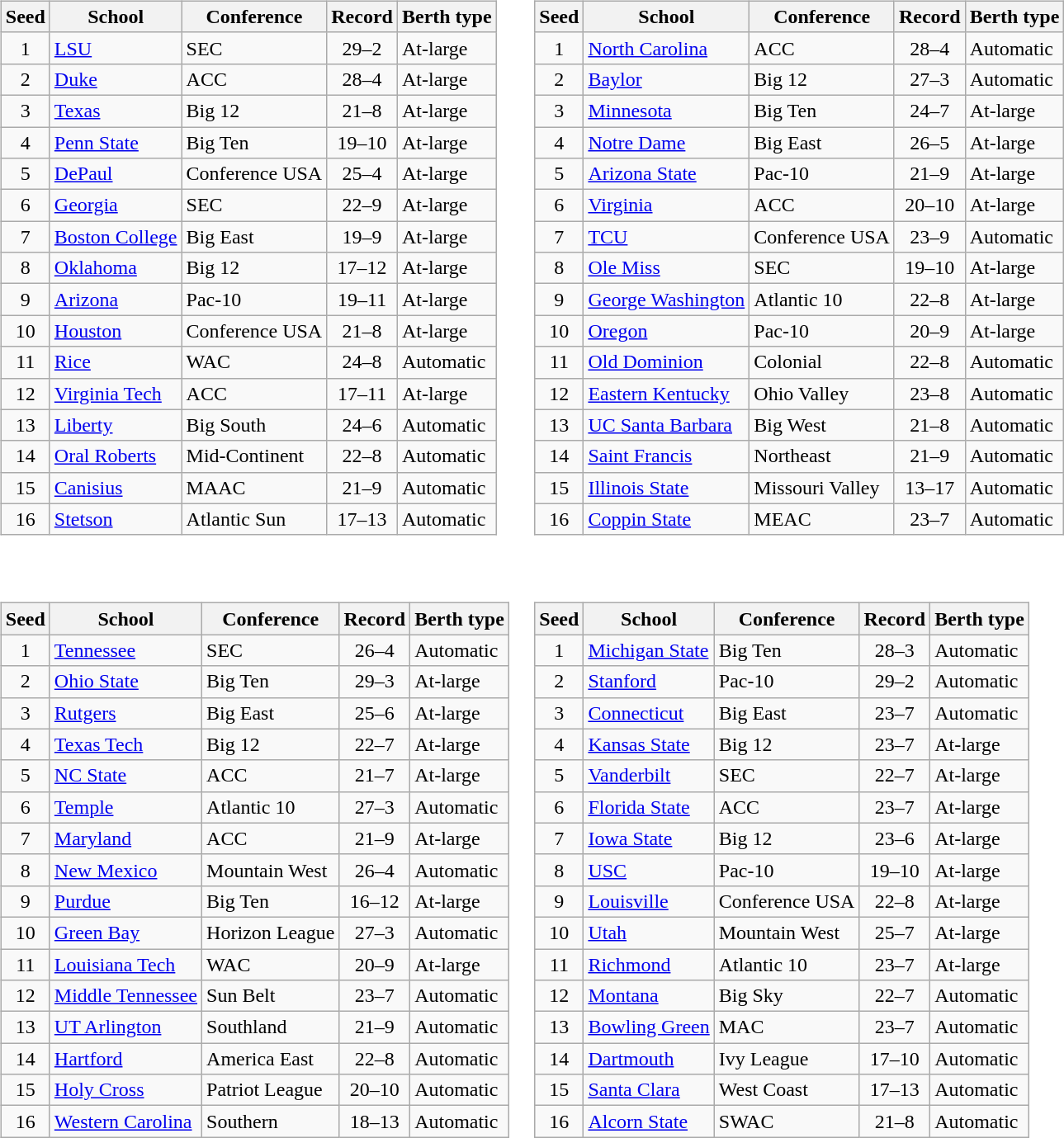<table>
<tr>
<td valign=top><br><table class="wikitable sortable">
<tr>
<th>Seed</th>
<th>School</th>
<th>Conference</th>
<th>Record</th>
<th>Berth type</th>
</tr>
<tr>
<td align=center>1</td>
<td><a href='#'>LSU</a></td>
<td>SEC</td>
<td align=center>29–2</td>
<td>At-large</td>
</tr>
<tr>
<td align=center>2</td>
<td><a href='#'>Duke</a></td>
<td>ACC</td>
<td align=center>28–4</td>
<td>At-large</td>
</tr>
<tr>
<td align=center>3</td>
<td><a href='#'>Texas</a></td>
<td>Big 12</td>
<td align=center>21–8</td>
<td>At-large</td>
</tr>
<tr>
<td align=center>4</td>
<td><a href='#'>Penn State</a></td>
<td>Big Ten</td>
<td align=center>19–10</td>
<td>At-large</td>
</tr>
<tr>
<td align=center>5</td>
<td><a href='#'>DePaul</a></td>
<td>Conference USA</td>
<td align=center>25–4</td>
<td>At-large</td>
</tr>
<tr>
<td align=center>6</td>
<td><a href='#'>Georgia</a></td>
<td>SEC</td>
<td align=center>22–9</td>
<td>At-large</td>
</tr>
<tr>
<td align=center>7</td>
<td><a href='#'>Boston College</a></td>
<td>Big East</td>
<td align=center>19–9</td>
<td>At-large</td>
</tr>
<tr>
<td align=center>8</td>
<td><a href='#'>Oklahoma</a></td>
<td>Big 12</td>
<td align=center>17–12</td>
<td>At-large</td>
</tr>
<tr>
<td align=center>9</td>
<td><a href='#'>Arizona</a></td>
<td>Pac-10</td>
<td align=center>19–11</td>
<td>At-large</td>
</tr>
<tr>
<td align=center>10</td>
<td><a href='#'>Houston</a></td>
<td>Conference USA</td>
<td align=center>21–8</td>
<td>At-large</td>
</tr>
<tr>
<td align=center>11</td>
<td><a href='#'>Rice</a></td>
<td>WAC</td>
<td align=center>24–8</td>
<td>Automatic</td>
</tr>
<tr>
<td align=center>12</td>
<td><a href='#'>Virginia Tech</a></td>
<td>ACC</td>
<td align=center>17–11</td>
<td>At-large</td>
</tr>
<tr>
<td align=center>13</td>
<td><a href='#'>Liberty</a></td>
<td>Big South</td>
<td align=center>24–6</td>
<td>Automatic</td>
</tr>
<tr>
<td align=center>14</td>
<td><a href='#'>Oral Roberts</a></td>
<td>Mid-Continent</td>
<td align=center>22–8</td>
<td>Automatic</td>
</tr>
<tr>
<td align=center>15</td>
<td><a href='#'>Canisius</a></td>
<td>MAAC</td>
<td align=center>21–9</td>
<td>Automatic</td>
</tr>
<tr>
<td align=center>16</td>
<td><a href='#'>Stetson</a></td>
<td>Atlantic Sun</td>
<td align=center>17–13</td>
<td>Automatic</td>
</tr>
</table>
</td>
<td valign=top><br><table class="wikitable sortable">
<tr>
<th>Seed</th>
<th>School</th>
<th>Conference</th>
<th>Record</th>
<th>Berth type</th>
</tr>
<tr>
<td align=center>1</td>
<td><a href='#'>North Carolina</a></td>
<td>ACC</td>
<td align=center>28–4</td>
<td>Automatic</td>
</tr>
<tr>
<td align=center>2</td>
<td><a href='#'>Baylor</a></td>
<td>Big 12</td>
<td align=center>27–3</td>
<td>Automatic</td>
</tr>
<tr>
<td align=center>3</td>
<td><a href='#'>Minnesota</a></td>
<td>Big Ten</td>
<td align=center>24–7</td>
<td>At-large</td>
</tr>
<tr>
<td align=center>4</td>
<td><a href='#'>Notre Dame</a></td>
<td>Big East</td>
<td align=center>26–5</td>
<td>At-large</td>
</tr>
<tr>
<td align=center>5</td>
<td><a href='#'>Arizona State</a></td>
<td>Pac-10</td>
<td align=center>21–9</td>
<td>At-large</td>
</tr>
<tr>
<td align=center>6</td>
<td><a href='#'>Virginia</a></td>
<td>ACC</td>
<td align=center>20–10</td>
<td>At-large</td>
</tr>
<tr>
<td align=center>7</td>
<td><a href='#'>TCU</a></td>
<td>Conference USA</td>
<td align=center>23–9</td>
<td>Automatic</td>
</tr>
<tr>
<td align=center>8</td>
<td><a href='#'>Ole Miss</a></td>
<td>SEC</td>
<td align=center>19–10</td>
<td>At-large</td>
</tr>
<tr>
<td align=center>9</td>
<td><a href='#'>George Washington</a></td>
<td>Atlantic 10</td>
<td align=center>22–8</td>
<td>At-large</td>
</tr>
<tr>
<td align=center>10</td>
<td><a href='#'>Oregon</a></td>
<td>Pac-10</td>
<td align=center>20–9</td>
<td>At-large</td>
</tr>
<tr>
<td align=center>11</td>
<td><a href='#'>Old Dominion</a></td>
<td>Colonial</td>
<td align=center>22–8</td>
<td>Automatic</td>
</tr>
<tr>
<td align=center>12</td>
<td><a href='#'>Eastern Kentucky</a></td>
<td>Ohio Valley</td>
<td align=center>23–8</td>
<td>Automatic</td>
</tr>
<tr>
<td align=center>13</td>
<td><a href='#'>UC Santa Barbara</a></td>
<td>Big West</td>
<td align=center>21–8</td>
<td>Automatic</td>
</tr>
<tr>
<td align=center>14</td>
<td><a href='#'>Saint Francis</a></td>
<td>Northeast</td>
<td align=center>21–9</td>
<td>Automatic</td>
</tr>
<tr>
<td align=center>15</td>
<td><a href='#'>Illinois State</a></td>
<td>Missouri Valley</td>
<td align=center>13–17</td>
<td>Automatic</td>
</tr>
<tr>
<td align=center>16</td>
<td><a href='#'>Coppin State</a></td>
<td>MEAC</td>
<td align=center>23–7</td>
<td>Automatic</td>
</tr>
</table>
</td>
</tr>
<tr>
<td valign=top><br><table class="wikitable sortable">
<tr>
<th>Seed</th>
<th>School</th>
<th>Conference</th>
<th>Record</th>
<th>Berth type</th>
</tr>
<tr>
<td align=center>1</td>
<td><a href='#'>Tennessee</a></td>
<td>SEC</td>
<td align=center>26–4</td>
<td>Automatic</td>
</tr>
<tr>
<td align=center>2</td>
<td><a href='#'>Ohio State</a></td>
<td>Big Ten</td>
<td align=center>29–3</td>
<td>At-large</td>
</tr>
<tr>
<td align=center>3</td>
<td><a href='#'>Rutgers</a></td>
<td>Big East</td>
<td align=center>25–6</td>
<td>At-large</td>
</tr>
<tr>
<td align=center>4</td>
<td><a href='#'>Texas Tech</a></td>
<td>Big 12</td>
<td align=center>22–7</td>
<td>At-large</td>
</tr>
<tr>
<td align=center>5</td>
<td><a href='#'>NC State</a></td>
<td>ACC</td>
<td align=center>21–7</td>
<td>At-large</td>
</tr>
<tr>
<td align=center>6</td>
<td><a href='#'>Temple</a></td>
<td>Atlantic 10</td>
<td align=center>27–3</td>
<td>Automatic</td>
</tr>
<tr>
<td align=center>7</td>
<td><a href='#'>Maryland</a></td>
<td>ACC</td>
<td align=center>21–9</td>
<td>At-large</td>
</tr>
<tr>
<td align=center>8</td>
<td><a href='#'>New Mexico</a></td>
<td>Mountain West</td>
<td align=center>26–4</td>
<td>Automatic</td>
</tr>
<tr>
<td align=center>9</td>
<td><a href='#'>Purdue</a></td>
<td>Big Ten</td>
<td align=center>16–12</td>
<td>At-large</td>
</tr>
<tr>
<td align=center>10</td>
<td><a href='#'>Green Bay</a></td>
<td>Horizon League</td>
<td align=center>27–3</td>
<td>Automatic</td>
</tr>
<tr>
<td align=center>11</td>
<td><a href='#'>Louisiana Tech</a></td>
<td>WAC</td>
<td align=center>20–9</td>
<td>At-large</td>
</tr>
<tr>
<td align=center>12</td>
<td><a href='#'>Middle Tennessee</a></td>
<td>Sun Belt</td>
<td align=center>23–7</td>
<td>Automatic</td>
</tr>
<tr>
<td align=center>13</td>
<td><a href='#'>UT Arlington</a></td>
<td>Southland</td>
<td align=center>21–9</td>
<td>Automatic</td>
</tr>
<tr>
<td align=center>14</td>
<td><a href='#'>Hartford</a></td>
<td>America East</td>
<td align=center>22–8</td>
<td>Automatic</td>
</tr>
<tr>
<td align=center>15</td>
<td><a href='#'>Holy Cross</a></td>
<td>Patriot League</td>
<td align=center>20–10</td>
<td>Automatic</td>
</tr>
<tr>
<td align=center>16</td>
<td><a href='#'>Western Carolina</a></td>
<td>Southern</td>
<td align=center>18–13</td>
<td>Automatic</td>
</tr>
</table>
</td>
<td valign=top><br><table class="wikitable sortable">
<tr>
<th>Seed</th>
<th>School</th>
<th>Conference</th>
<th>Record</th>
<th>Berth type</th>
</tr>
<tr>
<td align=center>1</td>
<td><a href='#'>Michigan State</a></td>
<td>Big Ten</td>
<td align=center>28–3</td>
<td>Automatic</td>
</tr>
<tr>
<td align=center>2</td>
<td><a href='#'>Stanford</a></td>
<td>Pac-10</td>
<td align=center>29–2</td>
<td>Automatic</td>
</tr>
<tr>
<td align=center>3</td>
<td><a href='#'>Connecticut</a></td>
<td>Big East</td>
<td align=center>23–7</td>
<td>Automatic</td>
</tr>
<tr>
<td align=center>4</td>
<td><a href='#'>Kansas State</a></td>
<td>Big 12</td>
<td align=center>23–7</td>
<td>At-large</td>
</tr>
<tr>
<td align=center>5</td>
<td><a href='#'>Vanderbilt</a></td>
<td>SEC</td>
<td align=center>22–7</td>
<td>At-large</td>
</tr>
<tr>
<td align=center>6</td>
<td><a href='#'>Florida State</a></td>
<td>ACC</td>
<td align=center>23–7</td>
<td>At-large</td>
</tr>
<tr>
<td align=center>7</td>
<td><a href='#'>Iowa State</a></td>
<td>Big 12</td>
<td align=center>23–6</td>
<td>At-large</td>
</tr>
<tr>
<td align=center>8</td>
<td><a href='#'>USC</a></td>
<td>Pac-10</td>
<td align=center>19–10</td>
<td>At-large</td>
</tr>
<tr>
<td align=center>9</td>
<td><a href='#'>Louisville</a></td>
<td>Conference USA</td>
<td align=center>22–8</td>
<td>At-large</td>
</tr>
<tr>
<td align=center>10</td>
<td><a href='#'>Utah</a></td>
<td>Mountain West</td>
<td align=center>25–7</td>
<td>At-large</td>
</tr>
<tr>
<td align=center>11</td>
<td><a href='#'>Richmond</a></td>
<td>Atlantic 10</td>
<td align=center>23–7</td>
<td>At-large</td>
</tr>
<tr>
<td align=center>12</td>
<td><a href='#'>Montana</a></td>
<td>Big Sky</td>
<td align=center>22–7</td>
<td>Automatic</td>
</tr>
<tr>
<td align=center>13</td>
<td><a href='#'>Bowling Green</a></td>
<td>MAC</td>
<td align=center>23–7</td>
<td>Automatic</td>
</tr>
<tr>
<td align=center>14</td>
<td><a href='#'>Dartmouth</a></td>
<td>Ivy League</td>
<td align=center>17–10</td>
<td>Automatic</td>
</tr>
<tr>
<td align=center>15</td>
<td><a href='#'>Santa Clara</a></td>
<td>West Coast</td>
<td align=center>17–13</td>
<td>Automatic</td>
</tr>
<tr>
<td align=center>16</td>
<td><a href='#'>Alcorn State</a></td>
<td>SWAC</td>
<td align=center>21–8</td>
<td>Automatic</td>
</tr>
</table>
</td>
</tr>
</table>
